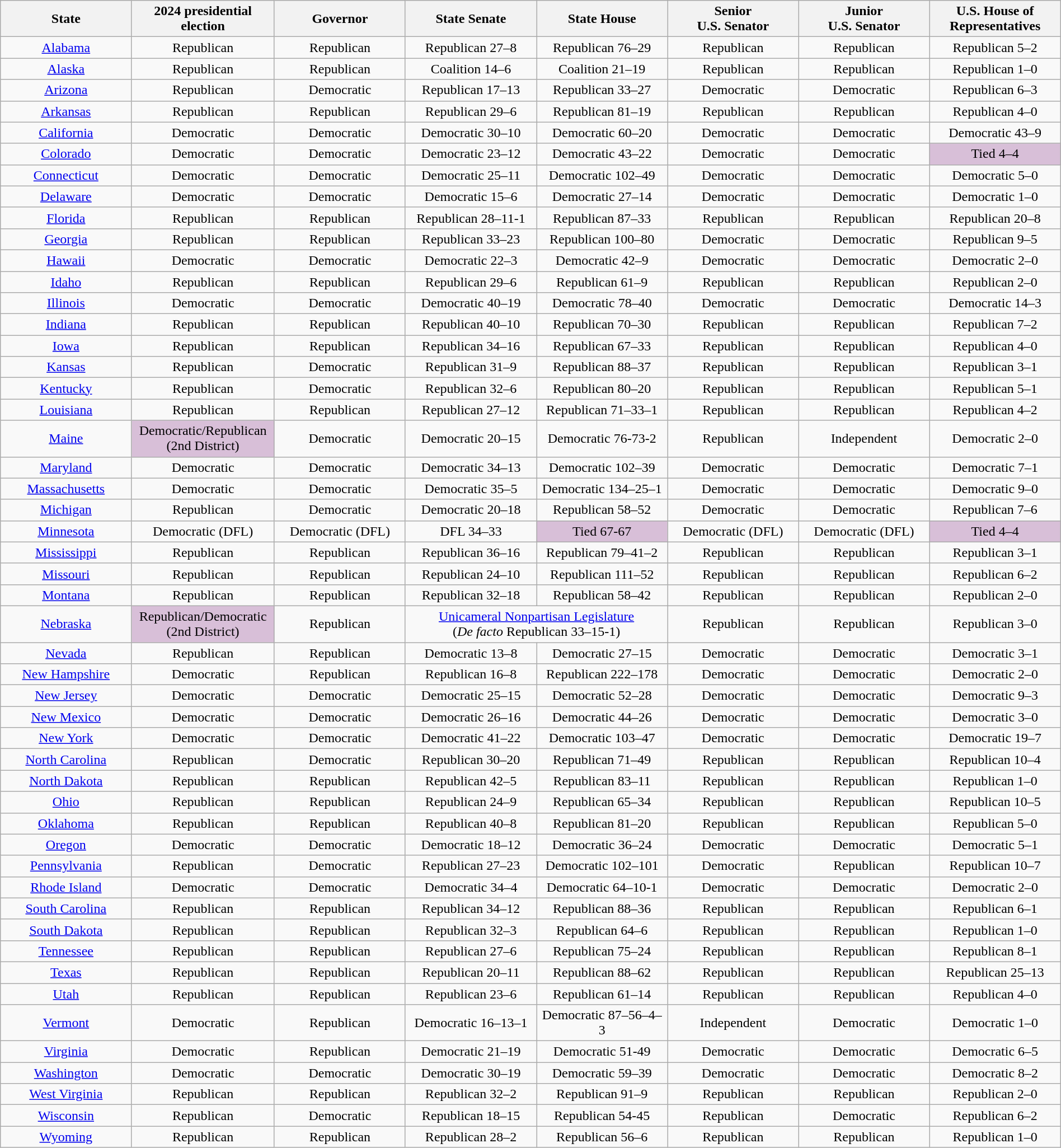<table class="wikitable sortable sticky-header-multi" style="text-align:center" width="100%">
<tr align=center>
<th width="11%">State</th>
<th width="12%">2024 presidential<br>election</th>
<th width="11%">Governor</th>
<th width="11%">State Senate</th>
<th width="11%">State House</th>
<th width="11%">Senior<br>U.S. Senator</th>
<th width="11%">Junior<br>U.S. Senator</th>
<th width="11%">U.S. House of Representatives</th>
</tr>
<tr align=center>
<td><a href='#'>Alabama</a></td>
<td>Republican</td>
<td>Republican</td>
<td>Republican 27–8</td>
<td>Republican 76–29</td>
<td>Republican</td>
<td>Republican</td>
<td>Republican 5–2</td>
</tr>
<tr align=center>
<td><a href='#'>Alaska</a></td>
<td>Republican</td>
<td>Republican</td>
<td>Coalition 14–6</td>
<td>Coalition 21–19</td>
<td>Republican</td>
<td>Republican</td>
<td>Republican 1–0</td>
</tr>
<tr align=center>
<td><a href='#'>Arizona</a></td>
<td>Republican</td>
<td>Democratic</td>
<td>Republican 17–13</td>
<td>Republican 33–27</td>
<td>Democratic</td>
<td>Democratic</td>
<td>Republican 6–3</td>
</tr>
<tr align=center>
<td><a href='#'>Arkansas</a></td>
<td>Republican</td>
<td>Republican</td>
<td>Republican 29–6</td>
<td>Republican 81–19</td>
<td>Republican</td>
<td>Republican</td>
<td>Republican 4–0</td>
</tr>
<tr align=center>
<td><a href='#'>California</a></td>
<td>Democratic</td>
<td>Democratic</td>
<td>Democratic 30–10</td>
<td>Democratic 60–20</td>
<td>Democratic</td>
<td>Democratic</td>
<td>Democratic 43–9</td>
</tr>
<tr align=center>
<td><a href='#'>Colorado</a></td>
<td>Democratic</td>
<td>Democratic</td>
<td>Democratic 23–12</td>
<td>Democratic 43–22</td>
<td>Democratic</td>
<td>Democratic</td>
<td style="background:thistle;">Tied 4–4</td>
</tr>
<tr align=center>
<td><a href='#'>Connecticut</a></td>
<td>Democratic</td>
<td>Democratic</td>
<td>Democratic 25–11</td>
<td>Democratic 102–49</td>
<td>Democratic</td>
<td>Democratic</td>
<td>Democratic 5–0</td>
</tr>
<tr align=center>
<td><a href='#'>Delaware</a></td>
<td>Democratic</td>
<td>Democratic</td>
<td>Democratic 15–6</td>
<td>Democratic 27–14</td>
<td>Democratic</td>
<td>Democratic</td>
<td>Democratic 1–0</td>
</tr>
<tr align=center>
<td><a href='#'>Florida</a></td>
<td>Republican</td>
<td>Republican</td>
<td>Republican 28–11-1</td>
<td>Republican 87–33</td>
<td>Republican</td>
<td>Republican</td>
<td>Republican 20–8</td>
</tr>
<tr align=center>
<td><a href='#'>Georgia</a></td>
<td>Republican</td>
<td>Republican</td>
<td>Republican 33–23</td>
<td>Republican 100–80</td>
<td>Democratic</td>
<td>Democratic</td>
<td>Republican 9–5</td>
</tr>
<tr align=center>
<td><a href='#'>Hawaii</a></td>
<td>Democratic</td>
<td>Democratic</td>
<td>Democratic 22–3</td>
<td>Democratic 42–9</td>
<td>Democratic</td>
<td>Democratic</td>
<td>Democratic 2–0</td>
</tr>
<tr align=center>
<td><a href='#'>Idaho</a></td>
<td>Republican</td>
<td>Republican</td>
<td>Republican 29–6</td>
<td>Republican 61–9</td>
<td>Republican</td>
<td>Republican</td>
<td>Republican 2–0</td>
</tr>
<tr align=center>
<td><a href='#'>Illinois</a></td>
<td>Democratic</td>
<td>Democratic</td>
<td>Democratic 40–19</td>
<td>Democratic 78–40</td>
<td>Democratic</td>
<td>Democratic</td>
<td>Democratic 14–3</td>
</tr>
<tr align=center>
<td><a href='#'>Indiana</a></td>
<td>Republican</td>
<td>Republican</td>
<td>Republican 40–10</td>
<td>Republican 70–30</td>
<td>Republican</td>
<td>Republican</td>
<td>Republican 7–2</td>
</tr>
<tr align=center>
<td><a href='#'>Iowa</a></td>
<td>Republican</td>
<td>Republican</td>
<td>Republican 34–16</td>
<td>Republican 67–33</td>
<td>Republican</td>
<td>Republican</td>
<td>Republican 4–0</td>
</tr>
<tr align=center>
<td><a href='#'>Kansas</a></td>
<td>Republican</td>
<td>Democratic</td>
<td>Republican 31–9</td>
<td>Republican 88–37</td>
<td>Republican</td>
<td>Republican</td>
<td>Republican 3–1</td>
</tr>
<tr align=center>
<td><a href='#'>Kentucky</a></td>
<td>Republican</td>
<td>Democratic</td>
<td>Republican 32–6</td>
<td>Republican 80–20</td>
<td>Republican</td>
<td>Republican</td>
<td>Republican 5–1</td>
</tr>
<tr align=center>
<td><a href='#'>Louisiana</a></td>
<td>Republican</td>
<td>Republican</td>
<td>Republican 27–12</td>
<td>Republican 71–33–1</td>
<td>Republican</td>
<td>Republican</td>
<td>Republican 4–2</td>
</tr>
<tr align=center>
<td><a href='#'>Maine</a></td>
<td style="background:thistle;">Democratic/<wbr>Republican (2nd District)</td>
<td>Democratic</td>
<td>Democratic 20–15</td>
<td>Democratic 76-73-2</td>
<td>Republican</td>
<td>Independent</td>
<td>Democratic 2–0</td>
</tr>
<tr align=center>
<td><a href='#'>Maryland</a></td>
<td>Democratic</td>
<td>Democratic</td>
<td>Democratic 34–13</td>
<td>Democratic 102–39</td>
<td>Democratic</td>
<td>Democratic</td>
<td>Democratic 7–1</td>
</tr>
<tr align=center>
<td><a href='#'>Massachusetts</a></td>
<td>Democratic</td>
<td>Democratic</td>
<td>Democratic 35–5</td>
<td>Democratic 134–25–1</td>
<td>Democratic</td>
<td>Democratic</td>
<td>Democratic 9–0</td>
</tr>
<tr align=center>
<td><a href='#'>Michigan</a></td>
<td>Republican</td>
<td>Democratic</td>
<td>Democratic 20–18</td>
<td>Republican 58–52</td>
<td>Democratic</td>
<td>Democratic</td>
<td>Republican 7–6</td>
</tr>
<tr align=center>
<td><a href='#'>Minnesota</a></td>
<td>Democratic (DFL)</td>
<td>Democratic (DFL)</td>
<td>DFL 34–33</td>
<td style="background:thistle;">Tied 67-67</td>
<td>Democratic (DFL)</td>
<td>Democratic (DFL)</td>
<td style="background:thistle;">Tied 4–4</td>
</tr>
<tr align=center>
<td><a href='#'>Mississippi</a></td>
<td>Republican</td>
<td>Republican</td>
<td>Republican 36–16</td>
<td>Republican 79–41–2</td>
<td>Republican</td>
<td>Republican</td>
<td>Republican 3–1</td>
</tr>
<tr align=center>
<td><a href='#'>Missouri</a></td>
<td>Republican</td>
<td>Republican</td>
<td>Republican 24–10</td>
<td>Republican 111–52</td>
<td>Republican</td>
<td>Republican</td>
<td>Republican 6–2</td>
</tr>
<tr align=center>
<td><a href='#'>Montana</a></td>
<td>Republican</td>
<td>Republican</td>
<td>Republican 32–18</td>
<td>Republican 58–42</td>
<td>Republican</td>
<td>Republican</td>
<td>Republican 2–0</td>
</tr>
<tr align=center>
<td><a href='#'>Nebraska</a></td>
<td style="background:thistle;">Republican/<wbr>Democratic (2nd District)</td>
<td>Republican</td>
<td colspan="2" ><a href='#'>Unicameral Nonpartisan Legislature</a><br>(<em>De facto</em> Republican 33–15-1)</td>
<td>Republican</td>
<td>Republican</td>
<td>Republican 3–0</td>
</tr>
<tr align=center>
<td><a href='#'>Nevada</a></td>
<td>Republican</td>
<td>Republican</td>
<td>Democratic 13–8</td>
<td>Democratic 27–15</td>
<td>Democratic</td>
<td>Democratic</td>
<td>Democratic 3–1</td>
</tr>
<tr align=center>
<td><a href='#'>New Hampshire</a></td>
<td>Democratic</td>
<td>Republican</td>
<td>Republican 16–8</td>
<td>Republican 222–178</td>
<td>Democratic</td>
<td>Democratic</td>
<td>Democratic 2–0</td>
</tr>
<tr align=center>
<td><a href='#'>New Jersey</a></td>
<td>Democratic</td>
<td>Democratic</td>
<td>Democratic 25–15</td>
<td>Democratic 52–28</td>
<td>Democratic</td>
<td>Democratic</td>
<td>Democratic 9–3</td>
</tr>
<tr align=center>
<td><a href='#'>New Mexico</a></td>
<td>Democratic</td>
<td>Democratic</td>
<td>Democratic 26–16</td>
<td>Democratic 44–26</td>
<td>Democratic</td>
<td>Democratic</td>
<td>Democratic 3–0</td>
</tr>
<tr align=center>
<td><a href='#'>New York</a></td>
<td>Democratic</td>
<td>Democratic</td>
<td>Democratic 41–22</td>
<td>Democratic 103–47</td>
<td>Democratic</td>
<td>Democratic</td>
<td>Democratic 19–7</td>
</tr>
<tr align=center>
<td><a href='#'>North Carolina</a></td>
<td>Republican</td>
<td>Democratic</td>
<td>Republican 30–20</td>
<td>Republican 71–49</td>
<td>Republican</td>
<td>Republican</td>
<td>Republican 10–4</td>
</tr>
<tr align=center>
<td><a href='#'>North Dakota</a></td>
<td>Republican</td>
<td>Republican</td>
<td>Republican 42–5</td>
<td>Republican 83–11</td>
<td>Republican</td>
<td>Republican</td>
<td>Republican 1–0</td>
</tr>
<tr align=center>
<td><a href='#'>Ohio</a></td>
<td>Republican</td>
<td>Republican</td>
<td>Republican 24–9</td>
<td>Republican 65–34</td>
<td>Republican</td>
<td>Republican</td>
<td>Republican 10–5</td>
</tr>
<tr align=center>
<td><a href='#'>Oklahoma</a></td>
<td>Republican</td>
<td>Republican</td>
<td>Republican 40–8</td>
<td>Republican 81–20</td>
<td>Republican</td>
<td>Republican</td>
<td>Republican 5–0</td>
</tr>
<tr align=center>
<td><a href='#'>Oregon</a></td>
<td>Democratic</td>
<td>Democratic</td>
<td>Democratic 18–12</td>
<td>Democratic 36–24</td>
<td>Democratic</td>
<td>Democratic</td>
<td>Democratic 5–1</td>
</tr>
<tr align=center>
<td><a href='#'>Pennsylvania</a></td>
<td>Republican</td>
<td>Democratic</td>
<td>Republican 27–23</td>
<td>Democratic 102–101</td>
<td>Democratic</td>
<td>Republican</td>
<td>Republican 10–7</td>
</tr>
<tr align=center>
<td><a href='#'>Rhode Island</a></td>
<td>Democratic</td>
<td>Democratic</td>
<td>Democratic 34–4</td>
<td>Democratic 64–10-1</td>
<td>Democratic</td>
<td>Democratic</td>
<td>Democratic 2–0</td>
</tr>
<tr align=center>
<td><a href='#'>South Carolina</a></td>
<td>Republican</td>
<td>Republican</td>
<td>Republican 34–12</td>
<td>Republican 88–36</td>
<td>Republican</td>
<td>Republican</td>
<td>Republican 6–1</td>
</tr>
<tr align=center>
<td><a href='#'>South Dakota</a></td>
<td>Republican</td>
<td>Republican</td>
<td>Republican 32–3</td>
<td>Republican 64–6</td>
<td>Republican</td>
<td>Republican</td>
<td>Republican 1–0</td>
</tr>
<tr align=center>
<td><a href='#'>Tennessee</a></td>
<td>Republican</td>
<td>Republican</td>
<td>Republican 27–6</td>
<td>Republican 75–24</td>
<td>Republican</td>
<td>Republican</td>
<td>Republican 8–1</td>
</tr>
<tr align=center>
<td><a href='#'>Texas</a></td>
<td>Republican</td>
<td>Republican</td>
<td>Republican 20–11</td>
<td>Republican 88–62</td>
<td>Republican</td>
<td>Republican</td>
<td>Republican 25–13</td>
</tr>
<tr align=center>
<td><a href='#'>Utah</a></td>
<td>Republican</td>
<td>Republican</td>
<td>Republican 23–6</td>
<td>Republican 61–14</td>
<td>Republican</td>
<td>Republican</td>
<td>Republican 4–0</td>
</tr>
<tr align=center>
<td><a href='#'>Vermont</a></td>
<td>Democratic</td>
<td>Republican</td>
<td>Democratic 16–13–1</td>
<td>Democratic 87–56–4–3</td>
<td>Independent</td>
<td>Democratic</td>
<td>Democratic 1–0</td>
</tr>
<tr align=center>
<td><a href='#'>Virginia</a></td>
<td>Democratic</td>
<td>Republican</td>
<td>Democratic 21–19</td>
<td>Democratic 51-49</td>
<td>Democratic</td>
<td>Democratic</td>
<td>Democratic 6–5</td>
</tr>
<tr align=center>
<td><a href='#'>Washington</a></td>
<td>Democratic</td>
<td>Democratic</td>
<td>Democratic 30–19</td>
<td>Democratic 59–39</td>
<td>Democratic</td>
<td>Democratic</td>
<td>Democratic 8–2</td>
</tr>
<tr align=center>
<td><a href='#'>West Virginia</a></td>
<td>Republican</td>
<td>Republican</td>
<td>Republican 32–2</td>
<td>Republican 91–9</td>
<td>Republican</td>
<td>Republican</td>
<td>Republican 2–0</td>
</tr>
<tr align=center>
<td><a href='#'>Wisconsin</a></td>
<td>Republican</td>
<td>Democratic</td>
<td>Republican 18–15</td>
<td>Republican 54-45</td>
<td>Republican</td>
<td>Democratic</td>
<td>Republican 6–2</td>
</tr>
<tr align=center>
<td><a href='#'>Wyoming</a></td>
<td>Republican</td>
<td>Republican</td>
<td>Republican 28–2</td>
<td>Republican 56–6</td>
<td>Republican</td>
<td>Republican</td>
<td>Republican 1–0</td>
</tr>
</table>
